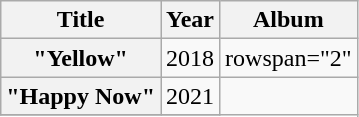<table class="wikitable plainrowheaders" style="text-align:center">
<tr>
<th scope="col">Title</th>
<th scope="col">Year</th>
<th scope="col">Album</th>
</tr>
<tr>
<th scope="row">"Yellow"<br></th>
<td>2018</td>
<td>rowspan="2" </td>
</tr>
<tr>
<th scope="row">"Happy Now"<br></th>
<td>2021</td>
</tr>
<tr>
</tr>
</table>
